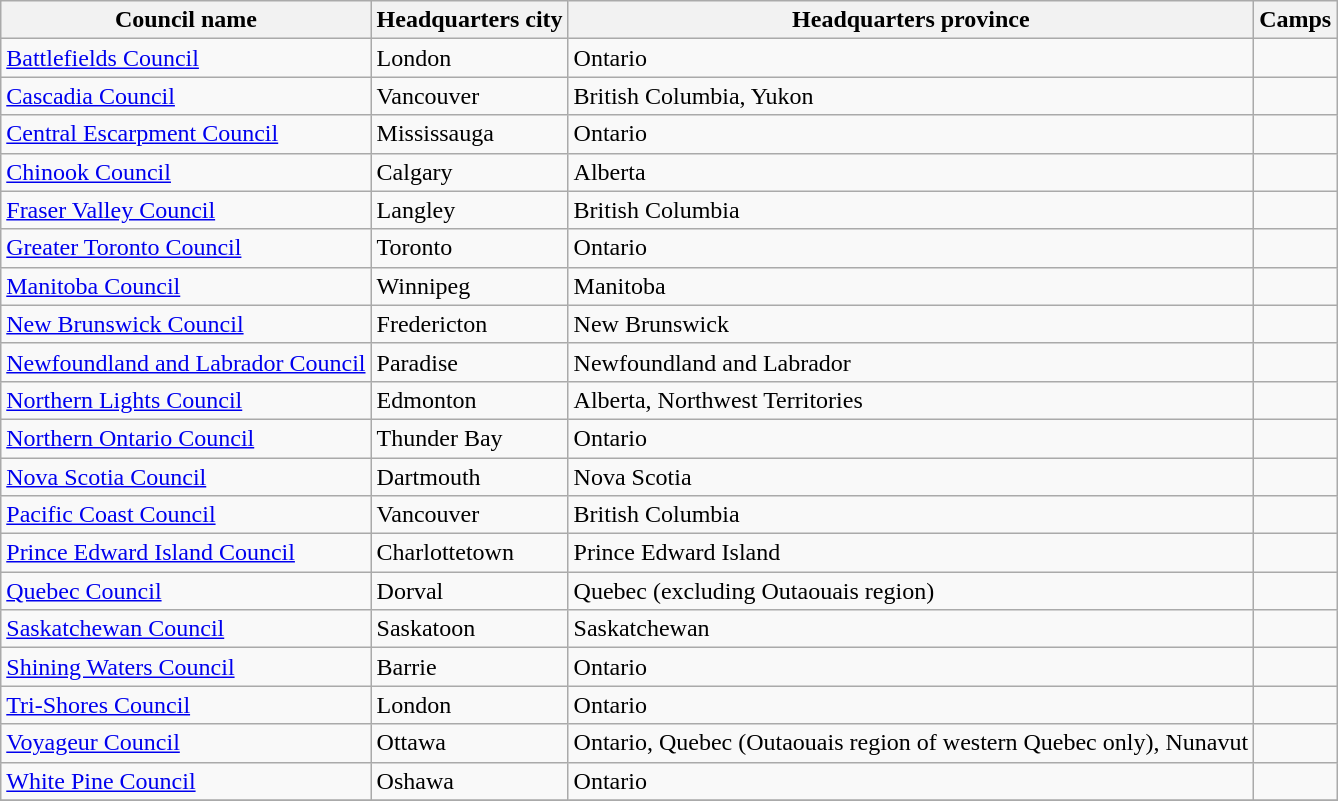<table class="wikitable sortable">
<tr>
<th>Council name</th>
<th>Headquarters city</th>
<th>Headquarters province</th>
<th>Camps</th>
</tr>
<tr>
<td><a href='#'>Battlefields Council</a></td>
<td>London</td>
<td>Ontario</td>
<td></td>
</tr>
<tr>
<td><a href='#'>Cascadia Council</a></td>
<td>Vancouver</td>
<td>British Columbia, Yukon</td>
<td></td>
</tr>
<tr>
<td><a href='#'>Central Escarpment Council</a></td>
<td>Mississauga</td>
<td>Ontario</td>
<td></td>
</tr>
<tr>
<td><a href='#'>Chinook Council</a></td>
<td>Calgary</td>
<td>Alberta</td>
<td></td>
</tr>
<tr>
<td><a href='#'>Fraser Valley Council</a></td>
<td>Langley</td>
<td>British Columbia</td>
<td></td>
</tr>
<tr>
<td><a href='#'>Greater Toronto Council</a></td>
<td>Toronto</td>
<td>Ontario</td>
<td></td>
</tr>
<tr>
<td><a href='#'>Manitoba Council</a></td>
<td>Winnipeg</td>
<td>Manitoba</td>
<td></td>
</tr>
<tr>
<td><a href='#'>New Brunswick Council</a></td>
<td>Fredericton</td>
<td>New Brunswick</td>
<td></td>
</tr>
<tr>
<td><a href='#'>Newfoundland and Labrador Council</a></td>
<td>Paradise</td>
<td>Newfoundland and Labrador</td>
<td></td>
</tr>
<tr>
<td><a href='#'>Northern Lights Council</a></td>
<td>Edmonton</td>
<td>Alberta, Northwest Territories</td>
<td></td>
</tr>
<tr>
<td><a href='#'>Northern Ontario Council</a></td>
<td>Thunder Bay</td>
<td>Ontario</td>
<td></td>
</tr>
<tr>
<td><a href='#'>Nova Scotia Council</a></td>
<td>Dartmouth</td>
<td>Nova Scotia</td>
<td></td>
</tr>
<tr>
<td><a href='#'>Pacific Coast Council</a></td>
<td>Vancouver</td>
<td>British Columbia</td>
<td></td>
</tr>
<tr>
<td><a href='#'>Prince Edward Island Council</a></td>
<td>Charlottetown</td>
<td>Prince Edward Island</td>
<td></td>
</tr>
<tr>
<td><a href='#'>Quebec Council</a></td>
<td>Dorval</td>
<td>Quebec (excluding Outaouais region)</td>
<td></td>
</tr>
<tr>
<td><a href='#'>Saskatchewan Council</a></td>
<td>Saskatoon</td>
<td>Saskatchewan</td>
<td></td>
</tr>
<tr>
<td><a href='#'>Shining Waters Council</a></td>
<td>Barrie</td>
<td>Ontario</td>
<td></td>
</tr>
<tr>
<td><a href='#'>Tri-Shores Council</a></td>
<td>London</td>
<td>Ontario</td>
<td></td>
</tr>
<tr>
<td><a href='#'>Voyageur Council</a></td>
<td>Ottawa</td>
<td>Ontario, Quebec (Outaouais region of western Quebec only), Nunavut</td>
<td></td>
</tr>
<tr>
<td><a href='#'>White Pine Council</a></td>
<td>Oshawa</td>
<td>Ontario</td>
<td></td>
</tr>
<tr>
</tr>
</table>
